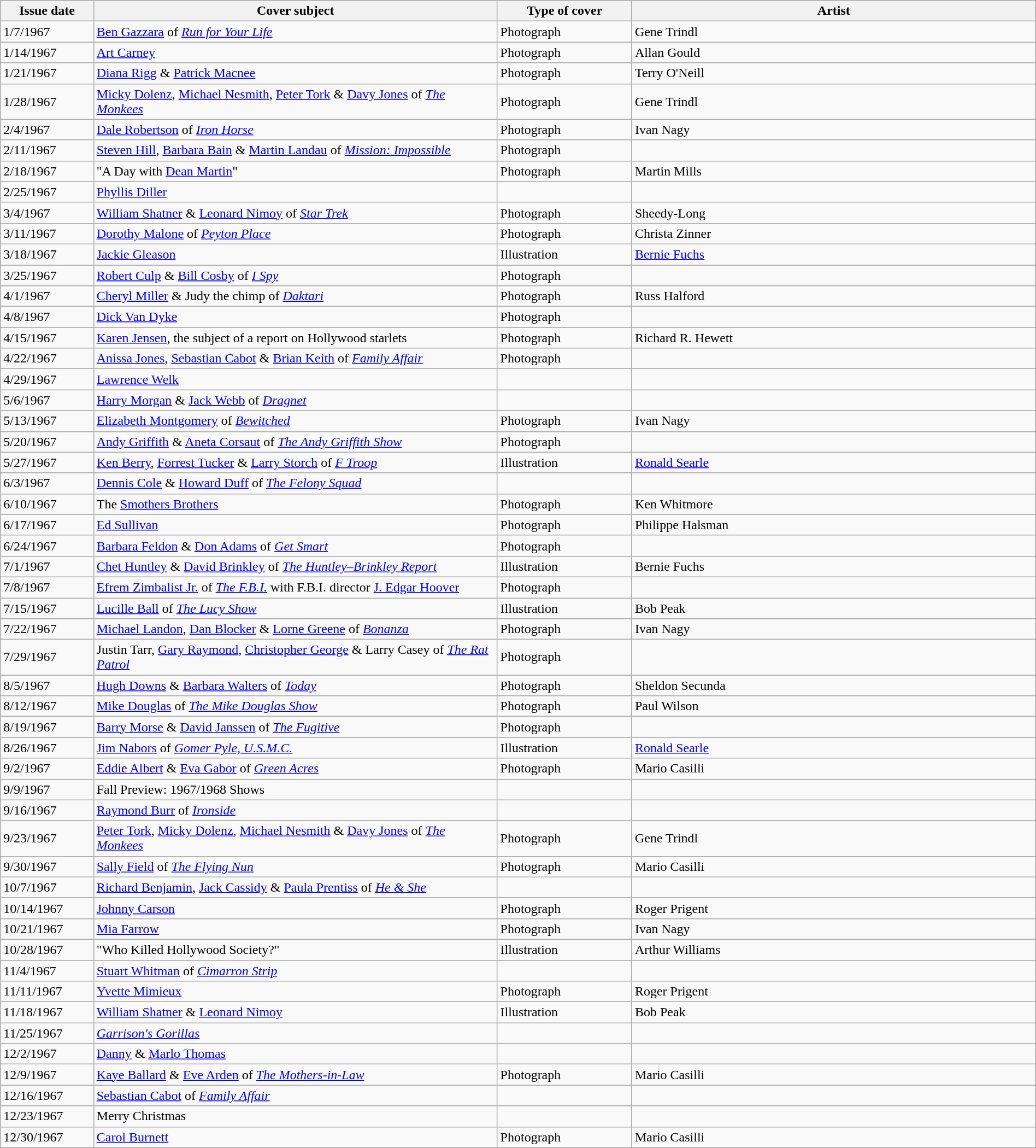<table class="wikitable sortable" width=100% style="font-size:100%;">
<tr>
<th width=9%>Issue date</th>
<th width=39%>Cover subject</th>
<th width=13%>Type of cover</th>
<th width=39%>Artist</th>
</tr>
<tr>
<td>1/7/1967</td>
<td><a href='#'>Ben Gazzara</a> of <em><a href='#'>Run for Your Life</a></em></td>
<td>Photograph</td>
<td>Gene Trindl</td>
</tr>
<tr>
<td>1/14/1967</td>
<td><a href='#'>Art Carney</a></td>
<td>Photograph</td>
<td>Allan Gould</td>
</tr>
<tr>
<td>1/21/1967</td>
<td><a href='#'>Diana Rigg</a> & <a href='#'>Patrick Macnee</a></td>
<td>Photograph</td>
<td>Terry O'Neill</td>
</tr>
<tr>
<td>1/28/1967</td>
<td><a href='#'>Micky Dolenz</a>, <a href='#'>Michael Nesmith</a>, <a href='#'>Peter Tork</a> & <a href='#'>Davy Jones</a> of <em><a href='#'>The Monkees</a></em></td>
<td>Photograph</td>
<td>Gene Trindl</td>
</tr>
<tr>
<td>2/4/1967</td>
<td><a href='#'>Dale Robertson</a> of <em><a href='#'>Iron Horse</a></em></td>
<td>Photograph</td>
<td>Ivan Nagy</td>
</tr>
<tr>
<td>2/11/1967</td>
<td><a href='#'>Steven Hill</a>, <a href='#'>Barbara Bain</a> & <a href='#'>Martin Landau</a> of <em><a href='#'>Mission: Impossible</a></em></td>
<td>Photograph</td>
<td></td>
</tr>
<tr>
<td>2/18/1967</td>
<td>"A Day with <a href='#'>Dean Martin</a>"</td>
<td>Photograph</td>
<td>Martin Mills</td>
</tr>
<tr>
<td>2/25/1967</td>
<td><a href='#'>Phyllis Diller</a></td>
<td></td>
<td></td>
</tr>
<tr>
<td>3/4/1967</td>
<td><a href='#'>William Shatner</a> & <a href='#'>Leonard Nimoy</a> of <em><a href='#'>Star Trek</a></em></td>
<td>Photograph</td>
<td>Sheedy-Long</td>
</tr>
<tr>
<td>3/11/1967</td>
<td><a href='#'>Dorothy Malone</a> of <em><a href='#'>Peyton Place</a></em></td>
<td>Photograph</td>
<td>Christa Zinner</td>
</tr>
<tr>
<td>3/18/1967</td>
<td><a href='#'>Jackie Gleason</a></td>
<td>Illustration</td>
<td><a href='#'>Bernie Fuchs</a></td>
</tr>
<tr>
<td>3/25/1967</td>
<td><a href='#'>Robert Culp</a> & <a href='#'>Bill Cosby</a> of <em><a href='#'>I Spy</a></em></td>
<td>Photograph</td>
<td></td>
</tr>
<tr>
<td>4/1/1967</td>
<td><a href='#'>Cheryl Miller</a> & Judy the chimp of <em><a href='#'>Daktari</a></em></td>
<td>Photograph</td>
<td>Russ Halford</td>
</tr>
<tr>
<td>4/8/1967</td>
<td><a href='#'>Dick Van Dyke</a></td>
<td>Photograph</td>
<td></td>
</tr>
<tr>
<td>4/15/1967</td>
<td><a href='#'>Karen Jensen</a>, the subject of a report on Hollywood starlets</td>
<td>Photograph</td>
<td>Richard R. Hewett</td>
</tr>
<tr>
<td>4/22/1967</td>
<td><a href='#'>Anissa Jones</a>, <a href='#'>Sebastian Cabot</a> & <a href='#'>Brian Keith</a> of <em><a href='#'>Family Affair</a></em></td>
<td>Photograph</td>
<td></td>
</tr>
<tr>
<td>4/29/1967</td>
<td><a href='#'>Lawrence Welk</a></td>
<td></td>
<td></td>
</tr>
<tr>
<td>5/6/1967</td>
<td><a href='#'>Harry Morgan</a> & <a href='#'>Jack Webb</a> of <em><a href='#'>Dragnet</a></em></td>
<td></td>
<td></td>
</tr>
<tr>
<td>5/13/1967</td>
<td><a href='#'>Elizabeth Montgomery</a> of <em><a href='#'>Bewitched</a></em></td>
<td>Photograph</td>
<td>Ivan Nagy</td>
</tr>
<tr>
<td>5/20/1967</td>
<td><a href='#'>Andy Griffith</a> & <a href='#'>Aneta Corsaut</a> of <em><a href='#'>The Andy Griffith Show</a></em></td>
<td>Photograph</td>
<td></td>
</tr>
<tr>
<td>5/27/1967</td>
<td><a href='#'>Ken Berry</a>, <a href='#'>Forrest Tucker</a> & <a href='#'>Larry Storch</a> of <em><a href='#'>F Troop</a></em></td>
<td>Illustration</td>
<td><a href='#'>Ronald Searle</a></td>
</tr>
<tr>
<td>6/3/1967</td>
<td><a href='#'>Dennis Cole</a> & <a href='#'>Howard Duff</a> of <em><a href='#'>The Felony Squad</a></em></td>
<td></td>
<td></td>
</tr>
<tr>
<td>6/10/1967</td>
<td>The <a href='#'>Smothers Brothers</a></td>
<td>Photograph</td>
<td>Ken Whitmore</td>
</tr>
<tr>
<td>6/17/1967</td>
<td><a href='#'>Ed Sullivan</a></td>
<td>Photograph</td>
<td>Philippe Halsman</td>
</tr>
<tr>
<td>6/24/1967</td>
<td><a href='#'>Barbara Feldon</a> & <a href='#'>Don Adams</a> of <em><a href='#'>Get Smart</a></em></td>
<td>Photograph</td>
<td></td>
</tr>
<tr>
<td>7/1/1967</td>
<td><a href='#'>Chet Huntley</a> & <a href='#'>David Brinkley</a> of <em><a href='#'>The Huntley–Brinkley Report</a></em></td>
<td>Illustration</td>
<td>Bernie Fuchs</td>
</tr>
<tr>
<td>7/8/1967</td>
<td><a href='#'>Efrem Zimbalist Jr.</a> of <em><a href='#'>The F.B.I.</a></em> with F.B.I. director <a href='#'>J. Edgar Hoover</a></td>
<td>Photograph</td>
<td></td>
</tr>
<tr>
<td>7/15/1967</td>
<td><a href='#'>Lucille Ball</a> of <em><a href='#'>The Lucy Show</a></em></td>
<td>Illustration</td>
<td>Bob Peak</td>
</tr>
<tr>
<td>7/22/1967</td>
<td><a href='#'>Michael Landon</a>, <a href='#'>Dan Blocker</a> & <a href='#'>Lorne Greene</a> of <em><a href='#'>Bonanza</a></em></td>
<td>Photograph</td>
<td>Ivan Nagy</td>
</tr>
<tr>
<td>7/29/1967</td>
<td>Justin Tarr, <a href='#'>Gary Raymond</a>, <a href='#'>Christopher George</a> & Larry Casey of <em><a href='#'>The Rat Patrol</a></em></td>
<td>Photograph</td>
<td></td>
</tr>
<tr>
<td>8/5/1967</td>
<td><a href='#'>Hugh Downs</a> & <a href='#'>Barbara Walters</a> of <em><a href='#'>Today</a></em></td>
<td>Photograph</td>
<td>Sheldon Secunda</td>
</tr>
<tr>
<td>8/12/1967</td>
<td><a href='#'>Mike Douglas</a> of <em><a href='#'>The Mike Douglas Show</a></em></td>
<td>Photograph</td>
<td>Paul Wilson</td>
</tr>
<tr>
<td>8/19/1967</td>
<td><a href='#'>Barry Morse</a> & <a href='#'>David Janssen</a> of <em><a href='#'>The Fugitive</a></em></td>
<td>Photograph</td>
<td></td>
</tr>
<tr>
<td>8/26/1967</td>
<td><a href='#'>Jim Nabors</a> of <em><a href='#'>Gomer Pyle, U.S.M.C.</a></em></td>
<td>Illustration</td>
<td><a href='#'>Ronald Searle</a></td>
</tr>
<tr>
<td>9/2/1967</td>
<td><a href='#'>Eddie Albert</a> & <a href='#'>Eva Gabor</a> of <em><a href='#'>Green Acres</a></em></td>
<td>Photograph</td>
<td>Mario Casilli</td>
</tr>
<tr>
<td>9/9/1967</td>
<td>Fall Preview: 1967/1968 Shows</td>
<td></td>
<td></td>
</tr>
<tr>
<td>9/16/1967</td>
<td><a href='#'>Raymond Burr</a> of <em><a href='#'>Ironside</a></em></td>
<td></td>
<td></td>
</tr>
<tr>
<td>9/23/1967</td>
<td><a href='#'>Peter Tork</a>, <a href='#'>Micky Dolenz</a>, <a href='#'>Michael Nesmith</a> & <a href='#'>Davy Jones</a> of <em><a href='#'>The Monkees</a></em></td>
<td>Photograph</td>
<td>Gene Trindl</td>
</tr>
<tr>
<td>9/30/1967</td>
<td><a href='#'>Sally Field</a> of <em><a href='#'>The Flying Nun</a></em></td>
<td>Photograph</td>
<td>Mario Casilli</td>
</tr>
<tr>
<td>10/7/1967</td>
<td><a href='#'>Richard Benjamin</a>, <a href='#'>Jack Cassidy</a> & <a href='#'>Paula Prentiss</a> of <em><a href='#'>He & She</a></em></td>
<td></td>
<td></td>
</tr>
<tr>
<td>10/14/1967</td>
<td><a href='#'>Johnny Carson</a></td>
<td>Photograph</td>
<td>Roger Prigent</td>
</tr>
<tr>
<td>10/21/1967</td>
<td><a href='#'>Mia Farrow</a></td>
<td>Photograph</td>
<td>Ivan Nagy</td>
</tr>
<tr>
<td>10/28/1967</td>
<td>"Who Killed Hollywood Society?"</td>
<td>Illustration</td>
<td>Arthur Williams</td>
</tr>
<tr>
<td>11/4/1967</td>
<td><a href='#'>Stuart Whitman</a> of <em><a href='#'>Cimarron Strip</a></em></td>
<td></td>
<td></td>
</tr>
<tr>
<td>11/11/1967</td>
<td><a href='#'>Yvette Mimieux</a></td>
<td>Photograph</td>
<td>Roger Prigent</td>
</tr>
<tr>
<td>11/18/1967</td>
<td><a href='#'>William Shatner</a> & <a href='#'>Leonard Nimoy</a></td>
<td>Illustration</td>
<td>Bob Peak</td>
</tr>
<tr>
<td>11/25/1967</td>
<td><em><a href='#'>Garrison's Gorillas</a></em></td>
<td></td>
<td></td>
</tr>
<tr>
<td>12/2/1967</td>
<td><a href='#'>Danny</a> & <a href='#'>Marlo Thomas</a></td>
<td></td>
<td></td>
</tr>
<tr>
<td>12/9/1967</td>
<td><a href='#'>Kaye Ballard</a> & <a href='#'>Eve Arden</a> of <em><a href='#'>The Mothers-in-Law</a></em></td>
<td>Photograph</td>
<td>Mario Casilli</td>
</tr>
<tr>
<td>12/16/1967</td>
<td><a href='#'>Sebastian Cabot</a> of <em><a href='#'>Family Affair</a></em></td>
<td></td>
<td></td>
</tr>
<tr>
<td>12/23/1967</td>
<td>Merry Christmas</td>
<td></td>
<td></td>
</tr>
<tr>
<td>12/30/1967</td>
<td><a href='#'>Carol Burnett</a></td>
<td>Photograph</td>
<td>Mario Casilli</td>
</tr>
</table>
